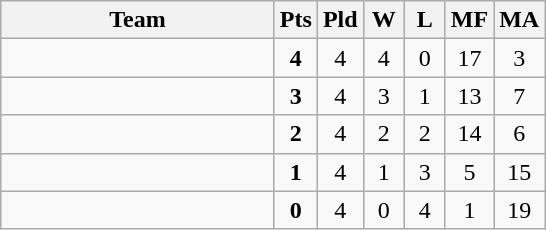<table class=wikitable style="text-align:center">
<tr>
<th width=175>Team</th>
<th width=20>Pts</th>
<th width=20>Pld</th>
<th width=20>W</th>
<th width=20>L</th>
<th width=20>MF</th>
<th width=20>MA</th>
</tr>
<tr>
<td style="text-align:left"></td>
<td><strong>4</strong></td>
<td>4</td>
<td>4</td>
<td>0</td>
<td>17</td>
<td>3</td>
</tr>
<tr>
<td style="text-align:left"></td>
<td><strong>3</strong></td>
<td>4</td>
<td>3</td>
<td>1</td>
<td>13</td>
<td>7</td>
</tr>
<tr>
<td style="text-align:left"></td>
<td><strong>2</strong></td>
<td>4</td>
<td>2</td>
<td>2</td>
<td>14</td>
<td>6</td>
</tr>
<tr>
<td style="text-align:left"></td>
<td><strong>1</strong></td>
<td>4</td>
<td>1</td>
<td>3</td>
<td>5</td>
<td>15</td>
</tr>
<tr>
<td style="text-align:left"></td>
<td><strong>0</strong></td>
<td>4</td>
<td>0</td>
<td>4</td>
<td>1</td>
<td>19</td>
</tr>
</table>
